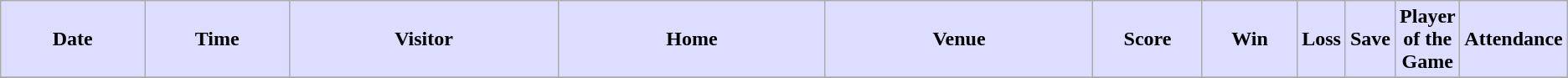<table class="wikitable"  style="text-align:center;">
<tr>
<th style="background:#ddf; width:11%;">Date</th>
<th style="background:#ddf; width:11%;">Time</th>
<th style="background:#ddf; width:21%;">Visitor</th>
<th style="background:#ddf; width:21%;">Home</th>
<th style="background:#ddf; width:21%;">Venue</th>
<th style="background:#ddf; width:8%;">Score</th>
<th style="background:#ddf; width:8%;">Win</th>
<th style="background:#ddf; width:8%;">Loss</th>
<th style="background:#ddf; width:8%;">Save</th>
<th style="background:#ddf; width:8%;">Player of the Game</th>
<th style="background:#ddf; width:1%;">Attendance</th>
</tr>
<tr>
</tr>
</table>
